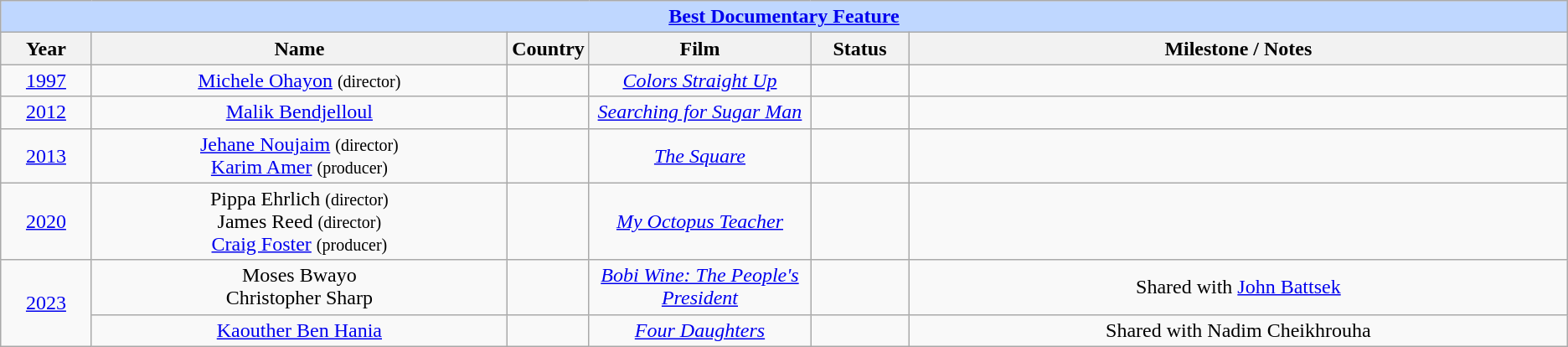<table class="wikitable" style="text-align: center">
<tr ---- bgcolor="#bfd7ff">
<td colspan=6 align=center><strong><a href='#'>Best Documentary Feature</a></strong></td>
</tr>
<tr ---- bgcolor="#ebf5ff">
<th width="75">Year</th>
<th width="400">Name</th>
<th width="50">Country</th>
<th width="200">Film</th>
<th width="80">Status</th>
<th width="650">Milestone / Notes</th>
</tr>
<tr>
<td><a href='#'>1997</a></td>
<td><a href='#'>Michele Ohayon</a> <small>(director)</small></td>
<td style="text-align: center"></td>
<td><em><a href='#'>Colors Straight Up</a></em></td>
<td></td>
<td></td>
</tr>
<tr>
<td><a href='#'>2012</a></td>
<td><a href='#'>Malik Bendjelloul</a></td>
<td style="text-align: center"></td>
<td><em><a href='#'>Searching for Sugar Man</a></em></td>
<td></td>
<td></td>
</tr>
<tr>
<td><a href='#'>2013</a></td>
<td><a href='#'>Jehane Noujaim</a> <small>(director)</small><br><a href='#'>Karim Amer</a> <small>(producer)</small></td>
<td style="text-align: center"><br></td>
<td><em><a href='#'>The Square</a></em></td>
<td></td>
<td></td>
</tr>
<tr>
<td><a href='#'>2020</a></td>
<td>Pippa Ehrlich <small>(director)</small><br>James Reed <small>(director)</small><br><a href='#'>Craig Foster</a> <small>(producer)</small></td>
<td style="text-align: center"></td>
<td><em><a href='#'>My Octopus Teacher</a></em></td>
<td></td>
<td></td>
</tr>
<tr>
<td rowspan=2><a href='#'>2023</a></td>
<td>Moses Bwayo<br>Christopher Sharp</td>
<td></td>
<td><em><a href='#'>Bobi Wine: The People's President</a></em></td>
<td></td>
<td>Shared with <a href='#'>John Battsek</a></td>
</tr>
<tr>
<td><a href='#'>Kaouther Ben Hania</a></td>
<td></td>
<td><em><a href='#'>Four Daughters</a></em></td>
<td></td>
<td>Shared with Nadim Cheikhrouha</td>
</tr>
</table>
